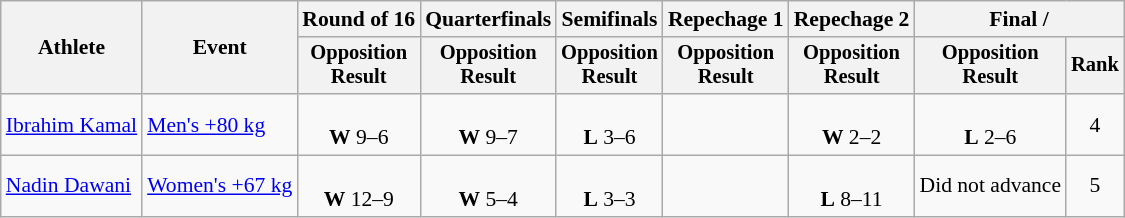<table class="wikitable" style="font-size:90%;">
<tr>
<th rowspan=2>Athlete</th>
<th rowspan=2>Event</th>
<th>Round of 16</th>
<th>Quarterfinals</th>
<th>Semifinals</th>
<th>Repechage 1</th>
<th>Repechage 2</th>
<th colspan=2>Final / </th>
</tr>
<tr style="font-size:95%">
<th>Opposition<br>Result</th>
<th>Opposition<br>Result</th>
<th>Opposition<br>Result</th>
<th>Opposition<br>Result</th>
<th>Opposition<br>Result</th>
<th>Opposition<br>Result</th>
<th>Rank</th>
</tr>
<tr align=center>
<td align=left><a href='#'>Ibrahim Kamal</a></td>
<td align=left><a href='#'>Men's +80 kg</a></td>
<td><br><strong>W</strong> 9–6</td>
<td><br><strong>W</strong> 9–7</td>
<td><br><strong>L</strong> 3–6</td>
<td></td>
<td><br><strong>W</strong> 2–2 </td>
<td><br><strong>L</strong> 2–6</td>
<td>4</td>
</tr>
<tr align=center>
<td align=left><a href='#'>Nadin Dawani</a></td>
<td align=left><a href='#'>Women's +67 kg</a></td>
<td><br><strong>W</strong> 12–9</td>
<td><br><strong>W</strong> 5–4</td>
<td><br><strong>L</strong> 3–3 </td>
<td></td>
<td><br><strong>L</strong> 8–11</td>
<td>Did not advance</td>
<td>5</td>
</tr>
</table>
